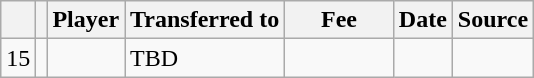<table class="wikitable plainrowheaders sortable">
<tr>
<th></th>
<th></th>
<th scope=col><strong>Player</strong></th>
<th><strong>Transferred to</strong></th>
<th !scope=col; style="width: 65px;"><strong>Fee</strong></th>
<th scope=col><strong>Date</strong></th>
<th scope=col><strong>Source</strong></th>
</tr>
<tr>
<td align=center>15</td>
<td align=center></td>
<td></td>
<td>TBD</td>
<td></td>
<td></td>
<td></td>
</tr>
</table>
